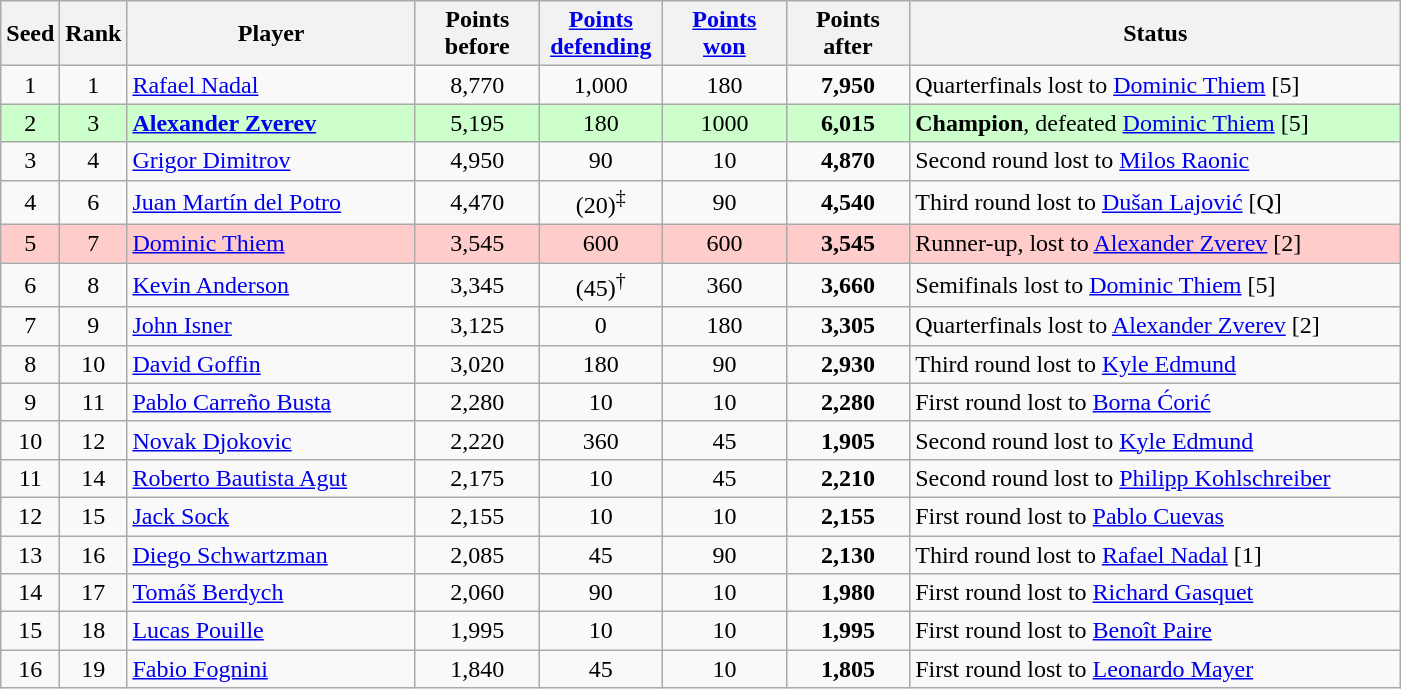<table class="wikitable sortable">
<tr>
<th style="width:30px;">Seed</th>
<th style="width:30px;">Rank</th>
<th style="width:185px;">Player</th>
<th style="width:75px;">Points before</th>
<th style="width:75px;"><a href='#'>Points defending</a></th>
<th style="width:75px;"><a href='#'>Points won</a></th>
<th style="width:75px;">Points after</th>
<th style="width:320px;">Status</th>
</tr>
<tr>
<td style="text-align:center;">1</td>
<td style="text-align:center;">1</td>
<td> <a href='#'>Rafael Nadal</a></td>
<td style="text-align:center;">8,770</td>
<td style="text-align:center;">1,000</td>
<td style="text-align:center;">180</td>
<td style="text-align:center;"><strong>7,950</strong></td>
<td>Quarterfinals lost to  <a href='#'>Dominic Thiem</a> [5]</td>
</tr>
<tr style="background:#cfc;">
<td style="text-align:center;">2</td>
<td style="text-align:center;">3</td>
<td> <strong><a href='#'>Alexander Zverev</a></strong></td>
<td style="text-align:center;">5,195</td>
<td style="text-align:center;">180</td>
<td style="text-align:center;">1000</td>
<td style="text-align:center;"><strong>6,015</strong></td>
<td><strong>Champion</strong>, defeated  <a href='#'>Dominic Thiem</a> [5]</td>
</tr>
<tr>
<td style="text-align:center;">3</td>
<td style="text-align:center;">4</td>
<td> <a href='#'>Grigor Dimitrov</a></td>
<td style="text-align:center;">4,950</td>
<td style="text-align:center;">90</td>
<td style="text-align:center;">10</td>
<td style="text-align:center;"><strong>4,870</strong></td>
<td>Second round lost to  <a href='#'>Milos Raonic</a></td>
</tr>
<tr>
<td style="text-align:center;">4</td>
<td style="text-align:center;">6</td>
<td> <a href='#'>Juan Martín del Potro</a></td>
<td style="text-align:center;">4,470</td>
<td style="text-align:center;">(20)<sup>‡</sup></td>
<td style="text-align:center;">90</td>
<td style="text-align:center;"><strong>4,540</strong></td>
<td>Third round lost to  <a href='#'>Dušan Lajović</a> [Q]</td>
</tr>
<tr style="background:#fcc;">
<td style="text-align:center;">5</td>
<td style="text-align:center;">7</td>
<td> <a href='#'>Dominic Thiem</a></td>
<td style="text-align:center;">3,545</td>
<td style="text-align:center;">600</td>
<td style="text-align:center;">600</td>
<td style="text-align:center;"><strong>3,545</strong></td>
<td>Runner-up, lost to   <a href='#'>Alexander Zverev</a> [2]</td>
</tr>
<tr>
<td style="text-align:center;">6</td>
<td style="text-align:center;">8</td>
<td> <a href='#'>Kevin Anderson</a></td>
<td style="text-align:center;">3,345</td>
<td style="text-align:center;">(45)<sup>†</sup></td>
<td style="text-align:center;">360</td>
<td style="text-align:center;"><strong>3,660</strong></td>
<td>Semifinals lost to  <a href='#'>Dominic Thiem</a> [5]</td>
</tr>
<tr>
<td style="text-align:center;">7</td>
<td style="text-align:center;">9</td>
<td> <a href='#'>John Isner</a></td>
<td style="text-align:center;">3,125</td>
<td style="text-align:center;">0</td>
<td style="text-align:center;">180</td>
<td style="text-align:center;"><strong>3,305</strong></td>
<td>Quarterfinals lost to  <a href='#'>Alexander Zverev</a> [2]</td>
</tr>
<tr>
<td style="text-align:center;">8</td>
<td style="text-align:center;">10</td>
<td> <a href='#'>David Goffin</a></td>
<td style="text-align:center;">3,020</td>
<td style="text-align:center;">180</td>
<td style="text-align:center;">90</td>
<td style="text-align:center;"><strong>2,930</strong></td>
<td>Third round lost to  <a href='#'>Kyle Edmund</a></td>
</tr>
<tr>
<td style="text-align:center;">9</td>
<td style="text-align:center;">11</td>
<td> <a href='#'>Pablo Carreño Busta</a></td>
<td style="text-align:center;">2,280</td>
<td style="text-align:center;">10</td>
<td style="text-align:center;">10</td>
<td style="text-align:center;"><strong>2,280</strong></td>
<td>First round lost to  <a href='#'>Borna Ćorić</a></td>
</tr>
<tr>
<td style="text-align:center;">10</td>
<td style="text-align:center;">12</td>
<td> <a href='#'>Novak Djokovic</a></td>
<td style="text-align:center;">2,220</td>
<td style="text-align:center;">360</td>
<td style="text-align:center;">45</td>
<td style="text-align:center;"><strong>1,905</strong></td>
<td>Second round lost to  <a href='#'>Kyle Edmund</a></td>
</tr>
<tr>
<td style="text-align:center;">11</td>
<td style="text-align:center;">14</td>
<td> <a href='#'>Roberto Bautista Agut</a></td>
<td style="text-align:center;">2,175</td>
<td style="text-align:center;">10</td>
<td style="text-align:center;">45</td>
<td style="text-align:center;"><strong>2,210</strong></td>
<td>Second round lost to  <a href='#'>Philipp Kohlschreiber</a></td>
</tr>
<tr>
<td style="text-align:center;">12</td>
<td style="text-align:center;">15</td>
<td> <a href='#'>Jack Sock</a></td>
<td style="text-align:center;">2,155</td>
<td style="text-align:center;">10</td>
<td style="text-align:center;">10</td>
<td style="text-align:center;"><strong>2,155</strong></td>
<td>First round lost to  <a href='#'>Pablo Cuevas</a></td>
</tr>
<tr>
<td style="text-align:center;">13</td>
<td style="text-align:center;">16</td>
<td> <a href='#'>Diego Schwartzman</a></td>
<td style="text-align:center;">2,085</td>
<td style="text-align:center;">45</td>
<td style="text-align:center;">90</td>
<td style="text-align:center;"><strong>2,130</strong></td>
<td>Third round lost to  <a href='#'>Rafael Nadal</a> [1]</td>
</tr>
<tr>
<td style="text-align:center;">14</td>
<td style="text-align:center;">17</td>
<td> <a href='#'>Tomáš Berdych</a></td>
<td style="text-align:center;">2,060</td>
<td style="text-align:center;">90</td>
<td style="text-align:center;">10</td>
<td style="text-align:center;"><strong>1,980</strong></td>
<td>First round lost to  <a href='#'>Richard Gasquet</a></td>
</tr>
<tr>
<td style="text-align:center;">15</td>
<td style="text-align:center;">18</td>
<td> <a href='#'>Lucas Pouille</a></td>
<td style="text-align:center;">1,995</td>
<td style="text-align:center;">10</td>
<td style="text-align:center;">10</td>
<td style="text-align:center;"><strong>1,995</strong></td>
<td>First round lost to  <a href='#'>Benoît Paire</a></td>
</tr>
<tr>
<td style="text-align:center;">16</td>
<td style="text-align:center;">19</td>
<td> <a href='#'>Fabio Fognini</a></td>
<td style="text-align:center;">1,840</td>
<td style="text-align:center;">45</td>
<td style="text-align:center;">10</td>
<td style="text-align:center;"><strong>1,805</strong></td>
<td>First round lost to  <a href='#'>Leonardo Mayer</a></td>
</tr>
</table>
